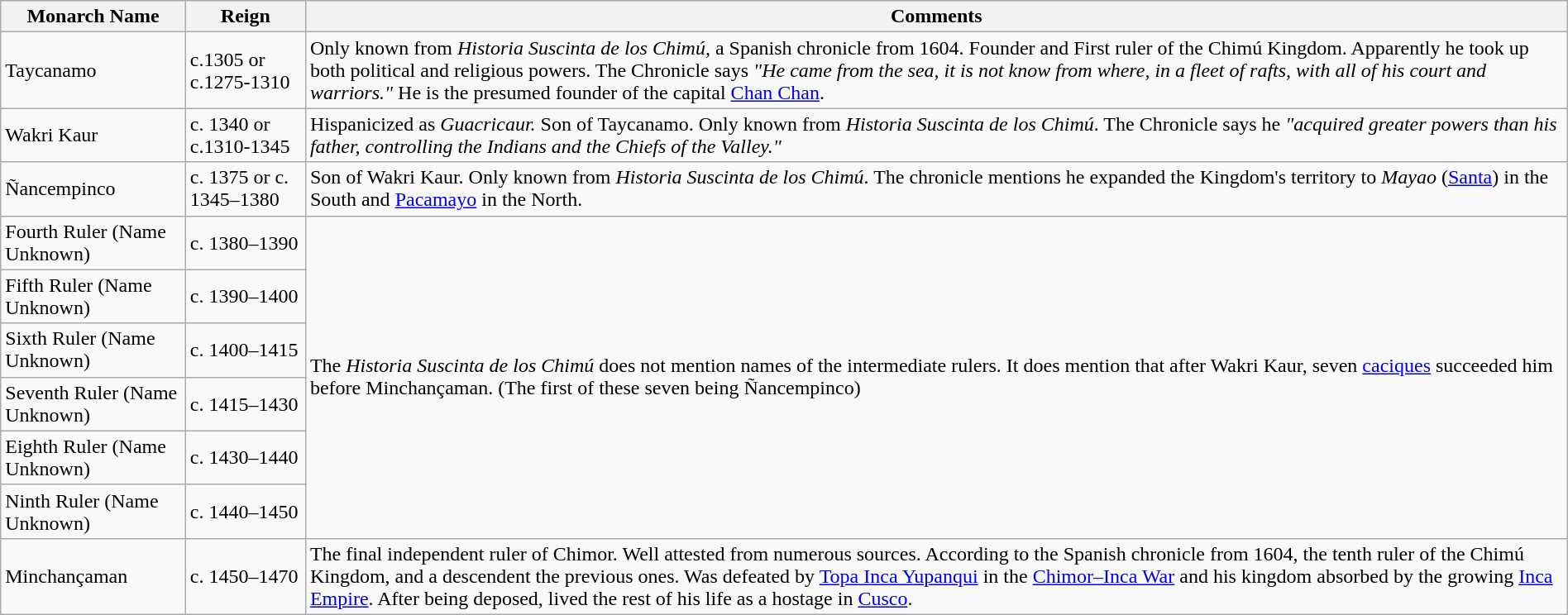<table class="wikitable" width="100%">
<tr>
<th>Monarch Name</th>
<th>Reign</th>
<th>Comments</th>
</tr>
<tr>
<td>Taycanamo</td>
<td>c.1305 or c.1275-1310</td>
<td>Only known from <em>Historia Suscinta de los Chimú,</em> a Spanish chronicle from 1604. Founder and First ruler of the Chimú Kingdom. Apparently he took up both political and religious powers. The Chronicle says <em>"He came from the sea, it is not know from where, in a fleet of rafts, with all of his court and warriors."</em> He is the presumed founder of the capital <a href='#'>Chan Chan</a>.</td>
</tr>
<tr>
<td>Wakri Kaur</td>
<td>c. 1340 or c.1310-1345</td>
<td>Hispanicized as <em>Guacricaur.</em> Son of Taycanamo. Only known from <em>Historia Suscinta de los Chimú</em>. The Chronicle says he <em>"acquired greater powers than his father, controlling the Indians and the Chiefs of the Valley."</em></td>
</tr>
<tr>
<td>Ñancempinco</td>
<td>c. 1375 or c. 1345–1380</td>
<td>Son of Wakri Kaur. Only known from <em>Historia Suscinta de los Chimú</em>. The chronicle mentions he expanded the Kingdom's territory to <em>Mayao</em> (<a href='#'>Santa</a>) in the South and <a href='#'>Pacamayo</a> in the North.</td>
</tr>
<tr>
<td>Fourth Ruler (Name Unknown)</td>
<td>c. 1380–1390</td>
<td rowspan="6">The <em>Historia Suscinta de los Chimú</em> does not mention names of the intermediate rulers. It does mention that after Wakri Kaur, seven <a href='#'>caciques</a> succeeded him before Minchançaman. (The first of these seven being Ñancempinco)</td>
</tr>
<tr>
<td>Fifth Ruler (Name Unknown)</td>
<td>c. 1390–1400</td>
</tr>
<tr>
<td>Sixth Ruler (Name Unknown)</td>
<td>c. 1400–1415</td>
</tr>
<tr>
<td>Seventh Ruler (Name Unknown)</td>
<td>c. 1415–1430</td>
</tr>
<tr>
<td>Eighth Ruler (Name Unknown)</td>
<td>c. 1430–1440</td>
</tr>
<tr>
<td>Ninth Ruler (Name Unknown)</td>
<td>c. 1440–1450</td>
</tr>
<tr>
<td>Minchançaman</td>
<td>c. 1450–1470</td>
<td>The final independent ruler of Chimor. Well attested from numerous sources. According to the Spanish chronicle from 1604, the tenth ruler of the Chimú Kingdom, and a descendent the previous ones. Was defeated by <a href='#'>Topa Inca Yupanqui</a> in the <a href='#'>Chimor–Inca War</a> and his kingdom absorbed by the growing <a href='#'>Inca Empire</a>. After being deposed, lived the rest of his life as a hostage in <a href='#'>Cusco</a>.</td>
</tr>
</table>
